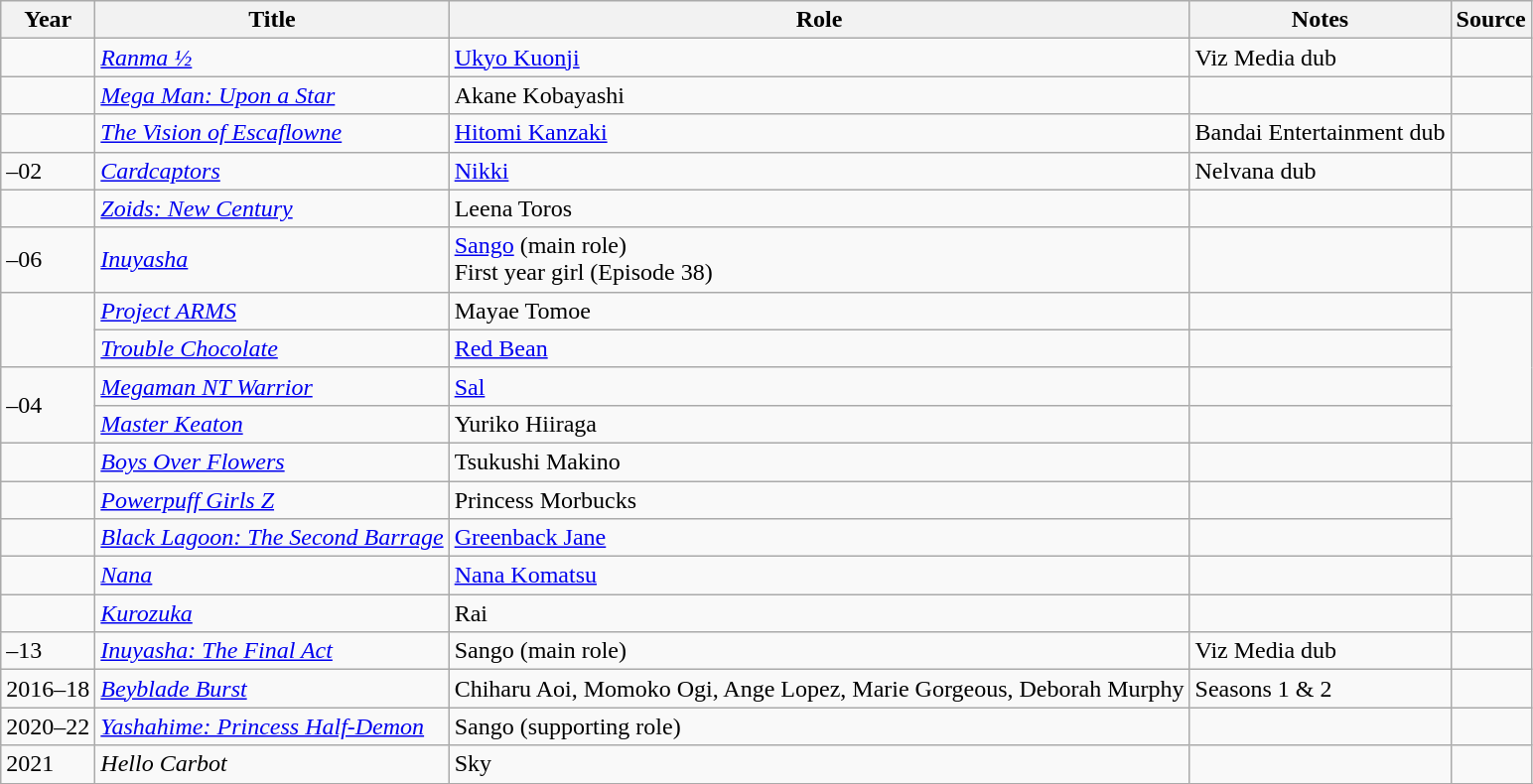<table class="wikitable sortable plainrowheaders">
<tr>
<th>Year</th>
<th>Title</th>
<th>Role</th>
<th class="unsortable">Notes</th>
<th class="unsortable">Source</th>
</tr>
<tr>
<td></td>
<td><em><a href='#'>Ranma ½</a></em></td>
<td><a href='#'>Ukyo Kuonji</a></td>
<td>Viz Media dub</td>
<td></td>
</tr>
<tr>
<td></td>
<td><em><a href='#'>Mega Man: Upon a Star</a></em></td>
<td>Akane Kobayashi</td>
<td></td>
<td></td>
</tr>
<tr>
<td></td>
<td><em><a href='#'>The Vision of Escaflowne</a></em></td>
<td><a href='#'>Hitomi Kanzaki</a></td>
<td>Bandai Entertainment dub</td>
<td></td>
</tr>
<tr>
<td>–02</td>
<td><em><a href='#'>Cardcaptors</a></em></td>
<td><a href='#'>Nikki</a></td>
<td>Nelvana dub</td>
<td></td>
</tr>
<tr>
<td></td>
<td><em><a href='#'>Zoids: New Century</a></em></td>
<td>Leena Toros</td>
<td></td>
<td></td>
</tr>
<tr>
<td>–06</td>
<td><em><a href='#'>Inuyasha</a></em></td>
<td><a href='#'>Sango</a> (main role)<br>First year girl (Episode 38)</td>
<td></td>
<td></td>
</tr>
<tr>
<td rowspan="2"></td>
<td><em><a href='#'>Project ARMS</a></em></td>
<td>Mayae Tomoe</td>
<td></td>
<td rowspan="4"></td>
</tr>
<tr>
<td><em><a href='#'>Trouble Chocolate</a></em></td>
<td><a href='#'>Red Bean</a></td>
<td></td>
</tr>
<tr>
<td rowspan="2">–04</td>
<td><em><a href='#'>Megaman NT Warrior</a></em></td>
<td><a href='#'>Sal</a></td>
<td></td>
</tr>
<tr>
<td><em><a href='#'>Master Keaton</a></em></td>
<td>Yuriko Hiiraga</td>
<td></td>
</tr>
<tr>
<td></td>
<td><em><a href='#'>Boys Over Flowers</a></em></td>
<td>Tsukushi Makino</td>
<td></td>
<td></td>
</tr>
<tr>
<td></td>
<td><em><a href='#'>Powerpuff Girls Z</a></em></td>
<td>Princess Morbucks</td>
<td></td>
<td rowspan="2"></td>
</tr>
<tr>
<td></td>
<td><em><a href='#'>Black Lagoon: The Second Barrage</a></em></td>
<td><a href='#'>Greenback Jane</a></td>
<td></td>
</tr>
<tr>
<td></td>
<td><em><a href='#'>Nana</a></em></td>
<td><a href='#'>Nana Komatsu</a></td>
<td></td>
<td></td>
</tr>
<tr>
<td></td>
<td><em><a href='#'>Kurozuka</a></em></td>
<td>Rai</td>
<td></td>
<td></td>
</tr>
<tr>
<td>–13</td>
<td><em><a href='#'>Inuyasha: The Final Act</a></em></td>
<td>Sango (main role)</td>
<td>Viz Media dub</td>
<td></td>
</tr>
<tr>
<td>2016–18</td>
<td><em><a href='#'>Beyblade Burst</a></em></td>
<td>Chiharu Aoi, Momoko Ogi, Ange Lopez, Marie Gorgeous, Deborah Murphy</td>
<td>Seasons 1 & 2</td>
<td></td>
</tr>
<tr>
<td>2020–22</td>
<td><em><a href='#'>Yashahime: Princess Half-Demon</a></em></td>
<td>Sango (supporting role)</td>
<td></td>
<td></td>
</tr>
<tr>
<td>2021</td>
<td><em>Hello Carbot</em></td>
<td>Sky</td>
<td></td>
<td></td>
</tr>
<tr>
</tr>
</table>
